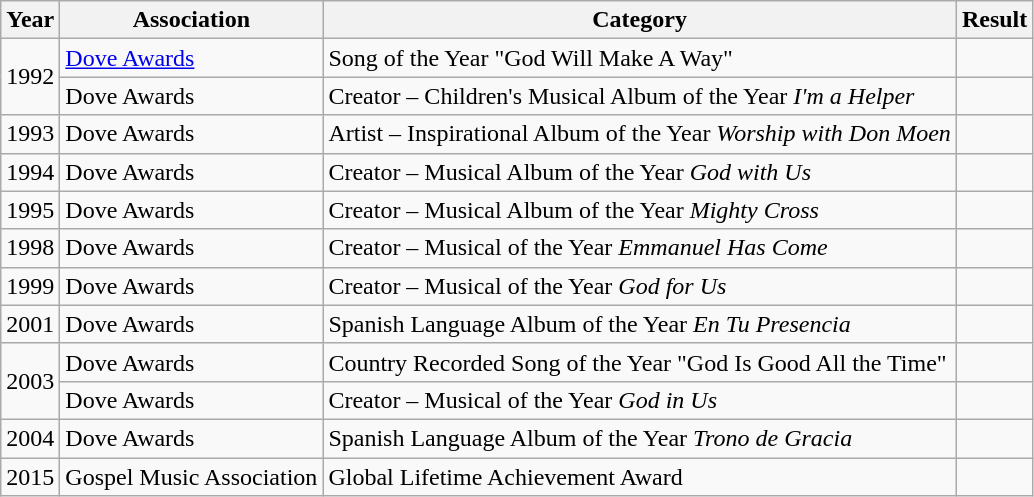<table class="wikitable">
<tr>
<th>Year</th>
<th>Association</th>
<th>Category</th>
<th>Result<br></th>
</tr>
<tr>
<td rowspan="2">1992</td>
<td><a href='#'>Dove Awards</a></td>
<td>Song of the Year "God Will Make A Way"</td>
<td></td>
</tr>
<tr>
<td>Dove Awards</td>
<td>Creator – Children's Musical Album of the Year <em>I'm a Helper</em></td>
<td></td>
</tr>
<tr>
<td>1993</td>
<td>Dove Awards</td>
<td>Artist – Inspirational Album of the Year <em>Worship with Don Moen</em></td>
<td></td>
</tr>
<tr>
<td>1994</td>
<td>Dove Awards</td>
<td>Creator – Musical Album of the Year <em>God with Us</em></td>
<td></td>
</tr>
<tr>
<td>1995</td>
<td>Dove Awards</td>
<td>Creator – Musical Album of the Year <em>Mighty Cross</em></td>
<td></td>
</tr>
<tr>
<td>1998</td>
<td>Dove Awards</td>
<td>Creator – Musical of the Year <em>Emmanuel Has Come</em></td>
<td></td>
</tr>
<tr>
<td>1999</td>
<td>Dove Awards</td>
<td>Creator – Musical of the Year <em>God for Us</em></td>
<td></td>
</tr>
<tr>
<td>2001</td>
<td>Dove Awards</td>
<td>Spanish Language Album of the Year <em>En Tu Presencia</em></td>
<td></td>
</tr>
<tr>
<td rowspan="2">2003</td>
<td>Dove Awards</td>
<td>Country Recorded Song of the Year "God Is Good All the Time"</td>
<td></td>
</tr>
<tr>
<td>Dove Awards</td>
<td>Creator – Musical of the Year <em>God in Us</em></td>
<td></td>
</tr>
<tr>
<td>2004</td>
<td>Dove Awards</td>
<td>Spanish Language Album of the Year <em>Trono de Gracia</em></td>
<td></td>
</tr>
<tr>
<td>2015</td>
<td>Gospel Music Association</td>
<td>Global Lifetime Achievement Award</td>
<td></td>
</tr>
</table>
